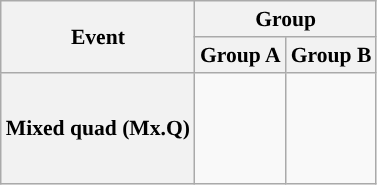<table class="wikitable" style="font-size: 90%;">
<tr>
<th rowspan=2>Event</th>
<th colspan=2>Group</th>
</tr>
<tr>
<th>Group A</th>
<th>Group B</th>
</tr>
<tr>
<th>Mixed quad (Mx.Q)</th>
<td style="vertical-align: top;"><br><br><br></td>
<td><br><br><br><br></td>
</tr>
</table>
